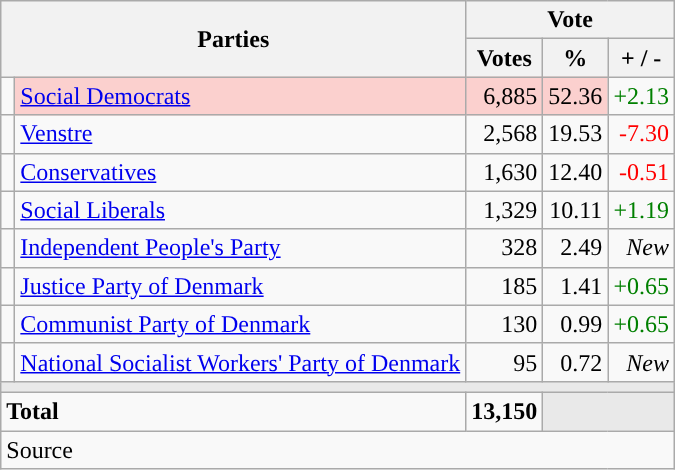<table class="wikitable" style="text-align:right;">
<tr>
<th style="text-align:centre;" rowspan="2" colspan="2" width="225">Parties</th>
<th colspan="3">Vote</th>
</tr>
<tr>
<th width="15">Votes</th>
<th width="15">%</th>
<th width="15">+ / -</th>
</tr>
<tr>
<td width="2" style="color:inherit;background:"></td>
<td bgcolor=#fbd0ce  align="left"><a href='#'>Social Democrats</a></td>
<td bgcolor=#fbd0ce>6,885</td>
<td bgcolor=#fbd0ce>52.36</td>
<td style=color:green;>+2.13</td>
</tr>
<tr>
<td width="2" style="color:inherit;background:"></td>
<td align="left"><a href='#'>Venstre</a></td>
<td>2,568</td>
<td>19.53</td>
<td style=color:red;>-7.30</td>
</tr>
<tr>
<td width="2" style="color:inherit;background:"></td>
<td align="left"><a href='#'>Conservatives</a></td>
<td>1,630</td>
<td>12.40</td>
<td style=color:red;>-0.51</td>
</tr>
<tr>
<td width="2" style="color:inherit;background:"></td>
<td align="left"><a href='#'>Social Liberals</a></td>
<td>1,329</td>
<td>10.11</td>
<td style=color:green;>+1.19</td>
</tr>
<tr>
<td width="2" style="color:inherit;background:"></td>
<td align="left"><a href='#'>Independent People's Party</a></td>
<td>328</td>
<td>2.49</td>
<td><em>New</em></td>
</tr>
<tr>
<td width="2" style="color:inherit;background:"></td>
<td align="left"><a href='#'>Justice Party of Denmark</a></td>
<td>185</td>
<td>1.41</td>
<td style=color:green;>+0.65</td>
</tr>
<tr>
<td width="2" style="color:inherit;background:"></td>
<td align="left"><a href='#'>Communist Party of Denmark</a></td>
<td>130</td>
<td>0.99</td>
<td style=color:green;>+0.65</td>
</tr>
<tr>
<td width="2" style="color:inherit;background:"></td>
<td align="left"><a href='#'>National Socialist Workers' Party of Denmark</a></td>
<td>95</td>
<td>0.72</td>
<td><em>New</em></td>
</tr>
<tr>
<td colspan="7" bgcolor="#E9E9E9"></td>
</tr>
<tr>
<td align="left" colspan="2"><strong>Total</strong></td>
<td><strong>13,150</strong></td>
<td bgcolor="#E9E9E9" colspan="2"></td>
</tr>
<tr>
<td align="left" colspan="6">Source</td>
</tr>
</table>
